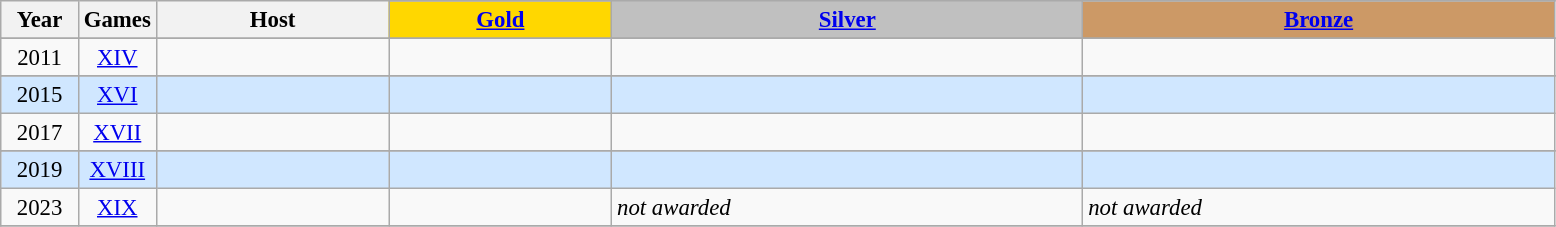<table class="wikitable" style="text-align: center; font-size:95%;">
<tr>
<th rowspan="2" style="width:5%;">Year</th>
<th rowspan="2" style="width:5%;">Games</th>
<th rowspan="2" style="width:15%;">Host</th>
</tr>
<tr>
<th style="background-color: gold"><a href='#'>Gold</a></th>
<th style="background-color: silver"><a href='#'>Silver</a></th>
<th style="background-color: #CC9966"><a href='#'>Bronze</a></th>
</tr>
<tr>
</tr>
<tr>
<td>2011</td>
<td align=center><a href='#'>XIV</a></td>
<td align="left"></td>
<td align="left"></td>
<td align="left"></td>
<td align="left"></td>
</tr>
<tr>
</tr>
<tr style="text-align:center; background:#d0e7ff;">
<td>2015</td>
<td align=center><a href='#'>XVI</a></td>
<td align="left"></td>
<td align="left"></td>
<td align="left"></td>
<td align="left"></td>
</tr>
<tr>
<td>2017</td>
<td align=center><a href='#'>XVII</a></td>
<td align="left"></td>
<td align="left"></td>
<td align="left"></td>
<td align="left"></td>
</tr>
<tr>
</tr>
<tr style="text-align:center; background:#d0e7ff;">
<td>2019</td>
<td align=center><a href='#'>XVIII</a></td>
<td align="left"></td>
<td align="left"></td>
<td align="left"></td>
<td align="left"></td>
</tr>
<tr>
<td>2023</td>
<td align=center><a href='#'>XIX</a></td>
<td align="left"></td>
<td align="left"></td>
<td align="left"><em>not awarded</em></td>
<td align="left"><em>not awarded</em></td>
</tr>
<tr>
</tr>
</table>
